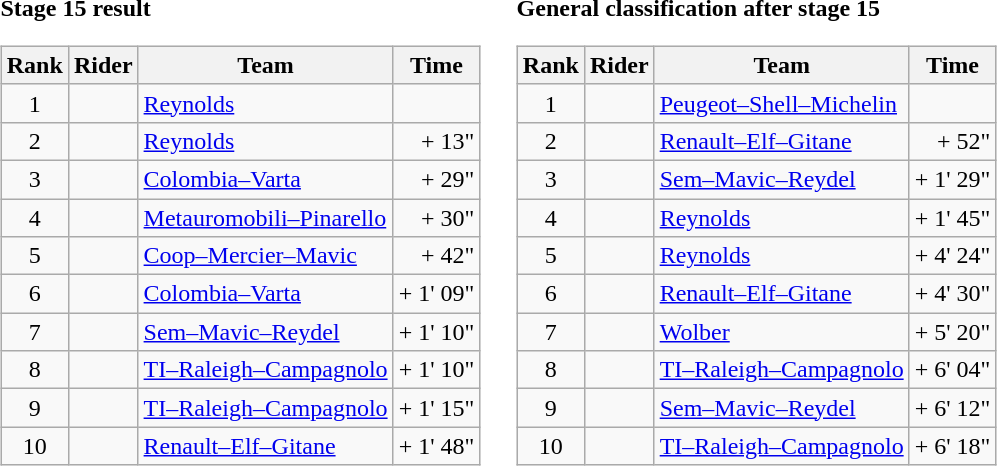<table>
<tr>
<td><strong>Stage 15 result</strong><br><table class="wikitable">
<tr>
<th scope="col">Rank</th>
<th scope="col">Rider</th>
<th scope="col">Team</th>
<th scope="col">Time</th>
</tr>
<tr>
<td style="text-align:center;">1</td>
<td></td>
<td><a href='#'>Reynolds</a></td>
<td style="text-align:right;"></td>
</tr>
<tr>
<td style="text-align:center;">2</td>
<td></td>
<td><a href='#'>Reynolds</a></td>
<td style="text-align:right;">+ 13"</td>
</tr>
<tr>
<td style="text-align:center;">3</td>
<td></td>
<td><a href='#'>Colombia–Varta</a></td>
<td style="text-align:right;">+ 29"</td>
</tr>
<tr>
<td style="text-align:center;">4</td>
<td></td>
<td><a href='#'>Metauromobili–Pinarello</a></td>
<td style="text-align:right;">+ 30"</td>
</tr>
<tr>
<td style="text-align:center;">5</td>
<td></td>
<td><a href='#'>Coop–Mercier–Mavic</a></td>
<td style="text-align:right;">+ 42"</td>
</tr>
<tr>
<td style="text-align:center;">6</td>
<td></td>
<td><a href='#'>Colombia–Varta</a></td>
<td style="text-align:right;">+ 1' 09"</td>
</tr>
<tr>
<td style="text-align:center;">7</td>
<td></td>
<td><a href='#'>Sem–Mavic–Reydel</a></td>
<td style="text-align:right;">+ 1' 10"</td>
</tr>
<tr>
<td style="text-align:center;">8</td>
<td></td>
<td><a href='#'>TI–Raleigh–Campagnolo</a></td>
<td style="text-align:right;">+ 1' 10"</td>
</tr>
<tr>
<td style="text-align:center;">9</td>
<td></td>
<td><a href='#'>TI–Raleigh–Campagnolo</a></td>
<td style="text-align:right;">+ 1' 15"</td>
</tr>
<tr>
<td style="text-align:center;">10</td>
<td></td>
<td><a href='#'>Renault–Elf–Gitane</a></td>
<td style="text-align:right;">+ 1' 48"</td>
</tr>
</table>
</td>
<td></td>
<td><strong>General classification after stage 15</strong><br><table class="wikitable">
<tr>
<th scope="col">Rank</th>
<th scope="col">Rider</th>
<th scope="col">Team</th>
<th scope="col">Time</th>
</tr>
<tr>
<td style="text-align:center;">1</td>
<td> </td>
<td><a href='#'>Peugeot–Shell–Michelin</a></td>
<td style="text-align:right;"></td>
</tr>
<tr>
<td style="text-align:center;">2</td>
<td></td>
<td><a href='#'>Renault–Elf–Gitane</a></td>
<td style="text-align:right;">+ 52"</td>
</tr>
<tr>
<td style="text-align:center;">3</td>
<td></td>
<td><a href='#'>Sem–Mavic–Reydel</a></td>
<td style="text-align:right;">+ 1' 29"</td>
</tr>
<tr>
<td style="text-align:center;">4</td>
<td></td>
<td><a href='#'>Reynolds</a></td>
<td style="text-align:right;">+ 1' 45"</td>
</tr>
<tr>
<td style="text-align:center;">5</td>
<td></td>
<td><a href='#'>Reynolds</a></td>
<td style="text-align:right;">+ 4' 24"</td>
</tr>
<tr>
<td style="text-align:center;">6</td>
<td></td>
<td><a href='#'>Renault–Elf–Gitane</a></td>
<td style="text-align:right;">+ 4' 30"</td>
</tr>
<tr>
<td style="text-align:center;">7</td>
<td></td>
<td><a href='#'>Wolber</a></td>
<td style="text-align:right;">+ 5' 20"</td>
</tr>
<tr>
<td style="text-align:center;">8</td>
<td></td>
<td><a href='#'>TI–Raleigh–Campagnolo</a></td>
<td style="text-align:right;">+ 6' 04"</td>
</tr>
<tr>
<td style="text-align:center;">9</td>
<td></td>
<td><a href='#'>Sem–Mavic–Reydel</a></td>
<td style="text-align:right;">+ 6' 12"</td>
</tr>
<tr>
<td style="text-align:center;">10</td>
<td></td>
<td><a href='#'>TI–Raleigh–Campagnolo</a></td>
<td style="text-align:right;">+ 6' 18"</td>
</tr>
</table>
</td>
</tr>
</table>
